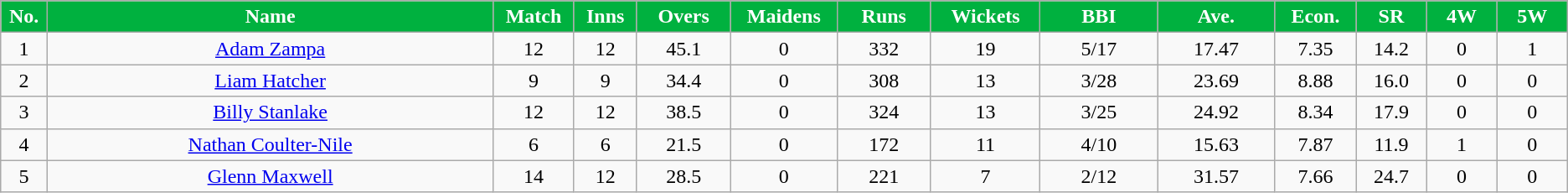<table class="wikitable sortable" style="text-align: center;">
<tr>
<th style="width:1%;background:#00B13F; color:white;">No.</th>
<th style="width:19%;background:#00B13F; color:white;">Name</th>
<th style="width:2%;background:#00B13F; color:white;">Match</th>
<th style="width:2%;background:#00B13F; color:white;">Inns</th>
<th style="width:4%;background:#00B13F; color:white;">Overs</th>
<th style="width:3%;background:#00B13F; color:white;">Maidens</th>
<th style="width:4%;background:#00B13F; color:white;">Runs</th>
<th style="width:4%;background:#00B13F; color:white;">Wickets</th>
<th style="width:5%;background:#00B13F; color:white;">BBI</th>
<th style="width:5%;background:#00B13F; color:white;">Ave.</th>
<th style="width:3%;background:#00B13F; color:white;">Econ.</th>
<th style="width:3%;background:#00B13F; color:white;">SR</th>
<th style="width:3%;background:#00B13F; color:white;">4W</th>
<th style="width:3%;background:#00B13F; color:white;">5W</th>
</tr>
<tr>
<td>1</td>
<td><a href='#'>Adam Zampa</a></td>
<td>12</td>
<td>12</td>
<td>45.1</td>
<td>0</td>
<td>332</td>
<td>19</td>
<td>5/17</td>
<td>17.47</td>
<td>7.35</td>
<td>14.2</td>
<td>0</td>
<td>1</td>
</tr>
<tr>
<td>2</td>
<td><a href='#'>Liam Hatcher</a></td>
<td>9</td>
<td>9</td>
<td>34.4</td>
<td>0</td>
<td>308</td>
<td>13</td>
<td>3/28</td>
<td>23.69</td>
<td>8.88</td>
<td>16.0</td>
<td>0</td>
<td>0</td>
</tr>
<tr>
<td>3</td>
<td><a href='#'>Billy Stanlake</a></td>
<td>12</td>
<td>12</td>
<td>38.5</td>
<td>0</td>
<td>324</td>
<td>13</td>
<td>3/25</td>
<td>24.92</td>
<td>8.34</td>
<td>17.9</td>
<td>0</td>
<td>0</td>
</tr>
<tr>
<td>4</td>
<td><a href='#'>Nathan Coulter-Nile</a></td>
<td>6</td>
<td>6</td>
<td>21.5</td>
<td>0</td>
<td>172</td>
<td>11</td>
<td>4/10</td>
<td>15.63</td>
<td>7.87</td>
<td>11.9</td>
<td>1</td>
<td>0</td>
</tr>
<tr>
<td>5</td>
<td><a href='#'>Glenn Maxwell</a></td>
<td>14</td>
<td>12</td>
<td>28.5</td>
<td>0</td>
<td>221</td>
<td>7</td>
<td>2/12</td>
<td>31.57</td>
<td>7.66</td>
<td>24.7</td>
<td>0</td>
<td>0</td>
</tr>
</table>
